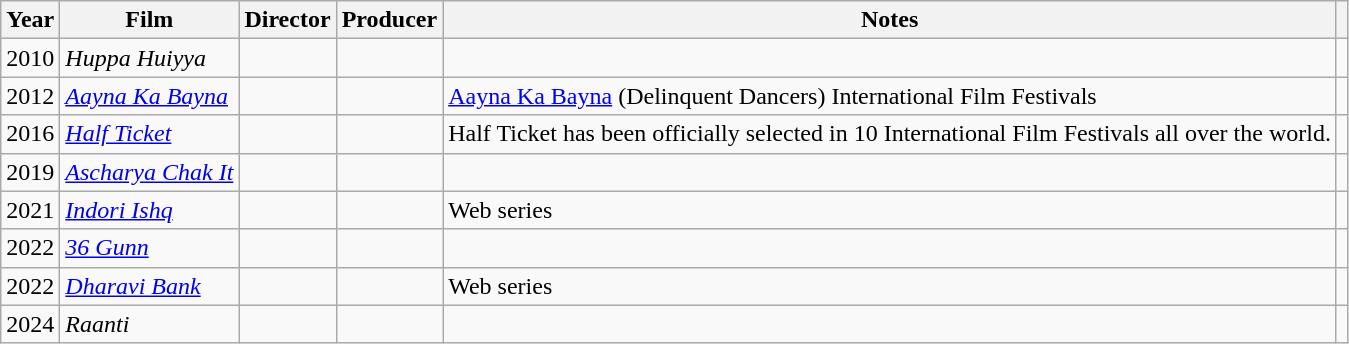<table class="wikitable">
<tr>
<th>Year</th>
<th>Film</th>
<th>Director</th>
<th>Producer</th>
<th>Notes</th>
<th></th>
</tr>
<tr>
<td>2010</td>
<td><em>Huppa Huiyya</em></td>
<td></td>
<td></td>
<td></td>
<td></td>
</tr>
<tr>
<td>2012</td>
<td><em><a href='#'>Aayna Ka Bayna</a></em></td>
<td></td>
<td></td>
<td><a href='#'>Aayna Ka Bayna</a> (Delinquent Dancers) International Film Festivals</td>
<td></td>
</tr>
<tr>
<td>2016</td>
<td><a href='#'><em>Half Ticket</em></a></td>
<td></td>
<td></td>
<td>Half Ticket has been officially selected in 10 International Film Festivals all over the world.</td>
<td></td>
</tr>
<tr>
<td>2019</td>
<td><a href='#'><em>Ascharya Chak It</em></a></td>
<td></td>
<td></td>
<td></td>
<td></td>
</tr>
<tr>
<td>2021</td>
<td><em><a href='#'>Indori Ishq</a></em></td>
<td></td>
<td></td>
<td>Web series</td>
<td></td>
</tr>
<tr>
<td>2022</td>
<td><em><a href='#'>36 Gunn</a></em></td>
<td></td>
<td></td>
<td></td>
<td></td>
</tr>
<tr>
<td>2022</td>
<td><a href='#'><em>Dharavi Bank</em></a></td>
<td></td>
<td></td>
<td>Web series</td>
<td></td>
</tr>
<tr>
<td>2024</td>
<td><em>Raanti</em></td>
<td></td>
<td></td>
<td></td>
<td></td>
</tr>
</table>
